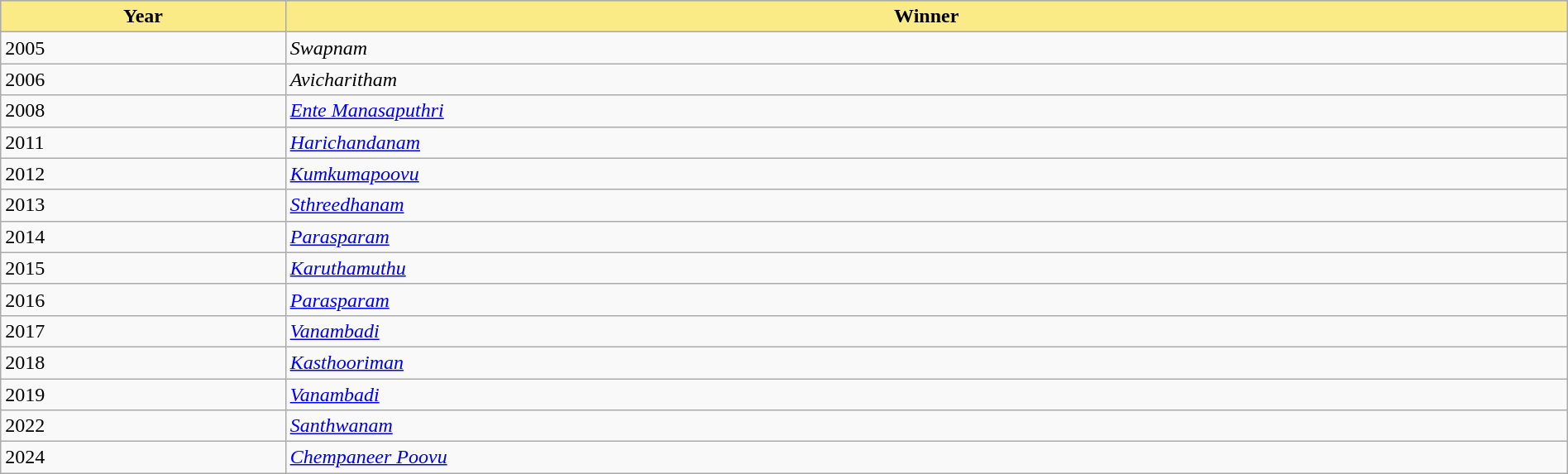<table class="wikitable" style="width:100%">
<tr bgcolor="#bebebe">
<th width="10%" style="background:#FAEB86">Year</th>
<th width="45%" style="background:#FAEB86">Winner</th>
</tr>
<tr>
<td>2005</td>
<td><em>Swapnam</em></td>
</tr>
<tr>
<td>2006</td>
<td><em>Avicharitham</em></td>
</tr>
<tr>
<td>2008</td>
<td><em><a href='#'>Ente Manasaputhri</a></em></td>
</tr>
<tr>
<td>2011</td>
<td><em><a href='#'>Harichandanam</a></em></td>
</tr>
<tr>
<td>2012</td>
<td><em><a href='#'>Kumkumapoovu</a></em></td>
</tr>
<tr>
<td>2013</td>
<td><em><a href='#'>Sthreedhanam</a></em></td>
</tr>
<tr>
<td>2014</td>
<td><em><a href='#'>Parasparam</a></em></td>
</tr>
<tr>
<td>2015</td>
<td><em><a href='#'>Karuthamuthu</a></em></td>
</tr>
<tr>
<td>2016</td>
<td><em><a href='#'>Parasparam</a> </em></td>
</tr>
<tr>
<td>2017</td>
<td><em><a href='#'>Vanambadi</a></em></td>
</tr>
<tr>
<td>2018</td>
<td><em><a href='#'>Kasthooriman</a></em></td>
</tr>
<tr>
<td>2019</td>
<td><em><a href='#'>Vanambadi</a></em></td>
</tr>
<tr>
<td>2022</td>
<td><em><a href='#'>Santhwanam</a></em></td>
</tr>
<tr>
<td>2024</td>
<td><em><a href='#'>Chempaneer Poovu</a></em></td>
</tr>
</table>
